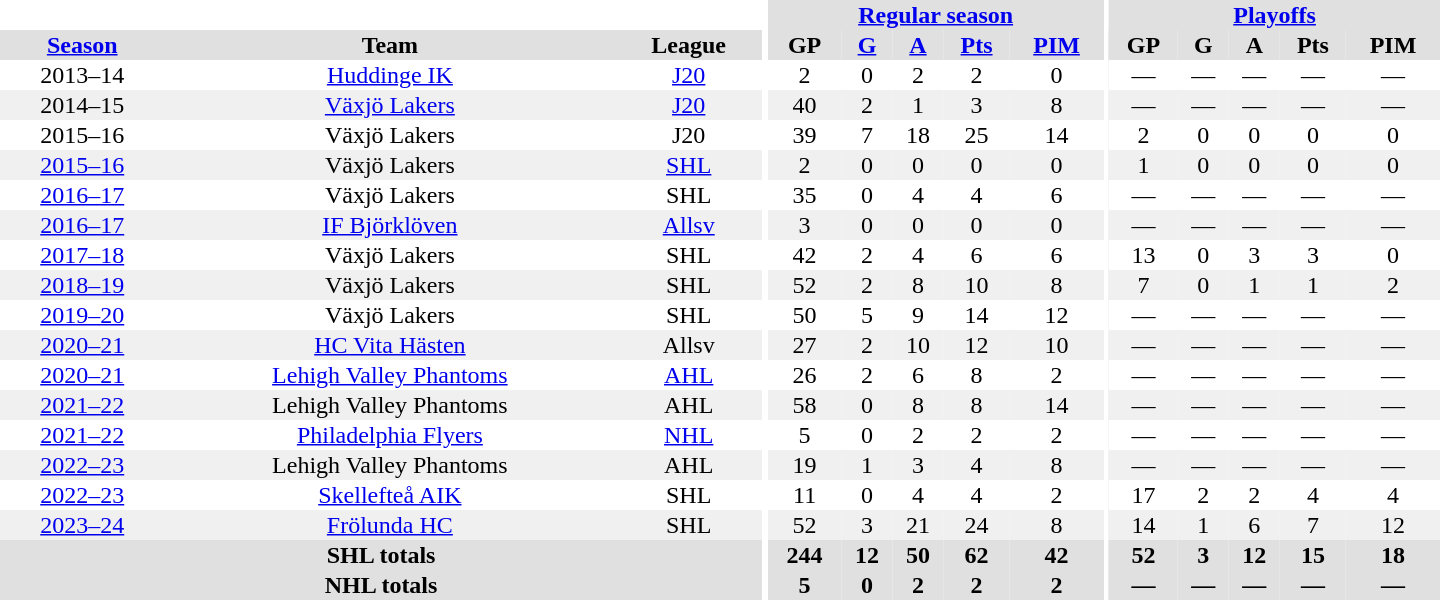<table border="0" cellpadding="1" cellspacing="0" style="text-align:center; width:60em">
<tr bgcolor="#e0e0e0">
<th colspan="3" bgcolor="#ffffff"></th>
<th rowspan="99" bgcolor="#ffffff"></th>
<th colspan="5"><a href='#'>Regular season</a></th>
<th rowspan="99" bgcolor="#ffffff"></th>
<th colspan="5"><a href='#'>Playoffs</a></th>
</tr>
<tr bgcolor="#e0e0e0">
<th><a href='#'>Season</a></th>
<th>Team</th>
<th>League</th>
<th>GP</th>
<th><a href='#'>G</a></th>
<th><a href='#'>A</a></th>
<th><a href='#'>Pts</a></th>
<th><a href='#'>PIM</a></th>
<th>GP</th>
<th>G</th>
<th>A</th>
<th>Pts</th>
<th>PIM</th>
</tr>
<tr>
<td>2013–14</td>
<td><a href='#'>Huddinge IK</a></td>
<td><a href='#'>J20</a></td>
<td>2</td>
<td>0</td>
<td>2</td>
<td>2</td>
<td>0</td>
<td>—</td>
<td>—</td>
<td>—</td>
<td>—</td>
<td>—</td>
</tr>
<tr bgcolor="#f0f0f0">
<td>2014–15</td>
<td><a href='#'>Växjö Lakers</a></td>
<td><a href='#'>J20</a></td>
<td>40</td>
<td>2</td>
<td>1</td>
<td>3</td>
<td>8</td>
<td>—</td>
<td>—</td>
<td>—</td>
<td>—</td>
<td>—</td>
</tr>
<tr>
<td>2015–16</td>
<td>Växjö Lakers</td>
<td>J20</td>
<td>39</td>
<td>7</td>
<td>18</td>
<td>25</td>
<td>14</td>
<td>2</td>
<td>0</td>
<td>0</td>
<td>0</td>
<td>0</td>
</tr>
<tr bgcolor="#f0f0f0">
<td><a href='#'>2015–16</a></td>
<td>Växjö Lakers</td>
<td><a href='#'>SHL</a></td>
<td>2</td>
<td>0</td>
<td>0</td>
<td>0</td>
<td>0</td>
<td>1</td>
<td>0</td>
<td>0</td>
<td>0</td>
<td>0</td>
</tr>
<tr>
<td><a href='#'>2016–17</a></td>
<td>Växjö Lakers</td>
<td>SHL</td>
<td>35</td>
<td>0</td>
<td>4</td>
<td>4</td>
<td>6</td>
<td>—</td>
<td>—</td>
<td>—</td>
<td>—</td>
<td>—</td>
</tr>
<tr bgcolor="#f0f0f0">
<td><a href='#'>2016–17</a></td>
<td><a href='#'>IF Björklöven</a></td>
<td><a href='#'>Allsv</a></td>
<td>3</td>
<td>0</td>
<td>0</td>
<td>0</td>
<td>0</td>
<td>—</td>
<td>—</td>
<td>—</td>
<td>—</td>
<td>—</td>
</tr>
<tr>
<td><a href='#'>2017–18</a></td>
<td>Växjö Lakers</td>
<td>SHL</td>
<td>42</td>
<td>2</td>
<td>4</td>
<td>6</td>
<td>6</td>
<td>13</td>
<td>0</td>
<td>3</td>
<td>3</td>
<td>0</td>
</tr>
<tr bgcolor="#f0f0f0">
<td><a href='#'>2018–19</a></td>
<td>Växjö Lakers</td>
<td>SHL</td>
<td>52</td>
<td>2</td>
<td>8</td>
<td>10</td>
<td>8</td>
<td>7</td>
<td>0</td>
<td>1</td>
<td>1</td>
<td>2</td>
</tr>
<tr>
<td><a href='#'>2019–20</a></td>
<td>Växjö Lakers</td>
<td>SHL</td>
<td>50</td>
<td>5</td>
<td>9</td>
<td>14</td>
<td>12</td>
<td>—</td>
<td>—</td>
<td>—</td>
<td>—</td>
<td>—</td>
</tr>
<tr bgcolor="#f0f0f0">
<td><a href='#'>2020–21</a></td>
<td><a href='#'>HC Vita Hästen</a></td>
<td>Allsv</td>
<td>27</td>
<td>2</td>
<td>10</td>
<td>12</td>
<td>10</td>
<td>—</td>
<td>—</td>
<td>—</td>
<td>—</td>
<td>—</td>
</tr>
<tr>
<td><a href='#'>2020–21</a></td>
<td><a href='#'>Lehigh Valley Phantoms</a></td>
<td><a href='#'>AHL</a></td>
<td>26</td>
<td>2</td>
<td>6</td>
<td>8</td>
<td>2</td>
<td>—</td>
<td>—</td>
<td>—</td>
<td>—</td>
<td>—</td>
</tr>
<tr bgcolor="#f0f0f0">
<td><a href='#'>2021–22</a></td>
<td>Lehigh Valley Phantoms</td>
<td>AHL</td>
<td>58</td>
<td>0</td>
<td>8</td>
<td>8</td>
<td>14</td>
<td>—</td>
<td>—</td>
<td>—</td>
<td>—</td>
<td>—</td>
</tr>
<tr>
<td><a href='#'>2021–22</a></td>
<td><a href='#'>Philadelphia Flyers</a></td>
<td><a href='#'>NHL</a></td>
<td>5</td>
<td>0</td>
<td>2</td>
<td>2</td>
<td>2</td>
<td>—</td>
<td>—</td>
<td>—</td>
<td>—</td>
<td>—</td>
</tr>
<tr bgcolor="#f0f0f0">
<td><a href='#'>2022–23</a></td>
<td>Lehigh Valley Phantoms</td>
<td>AHL</td>
<td>19</td>
<td>1</td>
<td>3</td>
<td>4</td>
<td>8</td>
<td>—</td>
<td>—</td>
<td>—</td>
<td>—</td>
<td>—</td>
</tr>
<tr>
<td><a href='#'>2022–23</a></td>
<td><a href='#'>Skellefteå AIK</a></td>
<td>SHL</td>
<td>11</td>
<td>0</td>
<td>4</td>
<td>4</td>
<td>2</td>
<td>17</td>
<td>2</td>
<td>2</td>
<td>4</td>
<td>4</td>
</tr>
<tr bgcolor="#f0f0f0">
<td><a href='#'>2023–24</a></td>
<td><a href='#'>Frölunda HC</a></td>
<td>SHL</td>
<td>52</td>
<td>3</td>
<td>21</td>
<td>24</td>
<td>8</td>
<td>14</td>
<td>1</td>
<td>6</td>
<td>7</td>
<td>12</td>
</tr>
<tr bgcolor="#e0e0e0">
<th colspan="3">SHL totals</th>
<th>244</th>
<th>12</th>
<th>50</th>
<th>62</th>
<th>42</th>
<th>52</th>
<th>3</th>
<th>12</th>
<th>15</th>
<th>18</th>
</tr>
<tr bgcolor="#e0e0e0">
<th colspan="3">NHL totals</th>
<th>5</th>
<th>0</th>
<th>2</th>
<th>2</th>
<th>2</th>
<th>—</th>
<th>—</th>
<th>—</th>
<th>—</th>
<th>—</th>
</tr>
</table>
